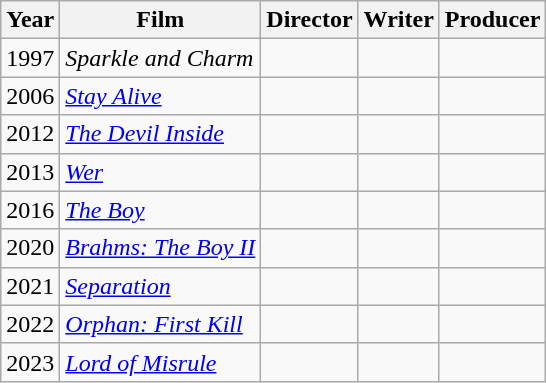<table class="wikitable">
<tr>
<th>Year</th>
<th>Film</th>
<th>Director</th>
<th>Writer</th>
<th>Producer</th>
</tr>
<tr>
<td>1997</td>
<td><em>Sparkle and Charm</em></td>
<td></td>
<td></td>
<td></td>
</tr>
<tr>
<td>2006</td>
<td><em><a href='#'>Stay Alive</a></em></td>
<td></td>
<td></td>
<td></td>
</tr>
<tr>
<td>2012</td>
<td><em><a href='#'>The Devil Inside</a></em></td>
<td></td>
<td></td>
<td></td>
</tr>
<tr>
<td>2013</td>
<td><em><a href='#'>Wer</a></em></td>
<td></td>
<td></td>
<td></td>
</tr>
<tr>
<td>2016</td>
<td><em><a href='#'>The Boy</a></em></td>
<td></td>
<td></td>
<td></td>
</tr>
<tr>
<td>2020</td>
<td><em><a href='#'>Brahms: The Boy II</a></em></td>
<td></td>
<td></td>
<td></td>
</tr>
<tr>
<td>2021</td>
<td><em><a href='#'>Separation</a></em></td>
<td></td>
<td></td>
<td></td>
</tr>
<tr>
<td>2022</td>
<td><em><a href='#'>Orphan: First Kill</a></em></td>
<td></td>
<td></td>
<td></td>
</tr>
<tr>
<td>2023</td>
<td><em><a href='#'>Lord of Misrule</a></em></td>
<td></td>
<td></td>
<td></td>
</tr>
</table>
